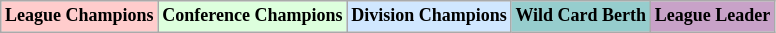<table class="wikitable" style="margin:center; font-size:75%">
<tr>
<td style="text-align:center; background:#fcc;"><strong>League Champions</strong></td>
<td style="text-align:center; background:#dfd;"><strong>Conference Champions</strong></td>
<td style="text-align:center; background:#d0e7ff;"><strong>Division Champions</strong></td>
<td style="text-align:center; background:#96cdcd;"><strong>Wild Card Berth</strong></td>
<td style="text-align:center; background:#c8a2c8;"><strong>League Leader</strong></td>
</tr>
</table>
